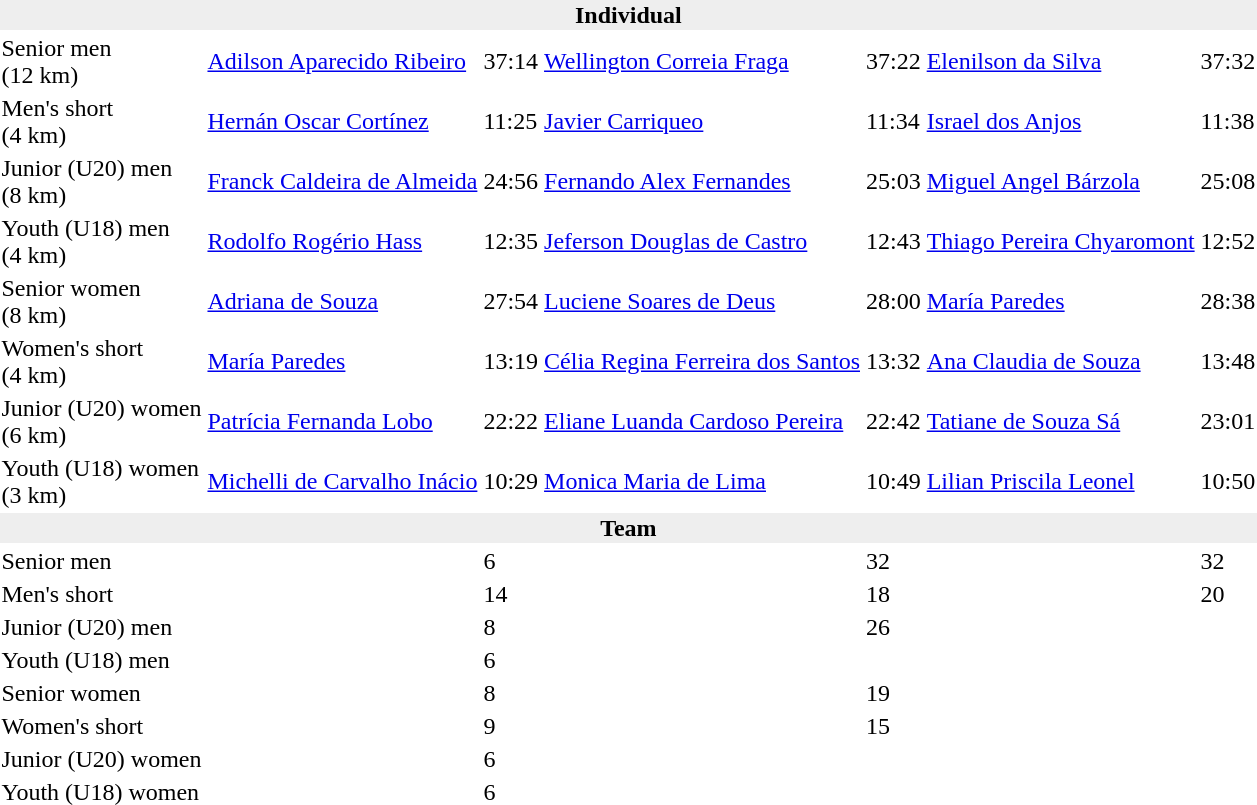<table>
<tr>
<td colspan=7 bgcolor=#eeeeee style=text-align:center;><strong>Individual</strong></td>
</tr>
<tr>
<td>Senior men<br>(12 km)</td>
<td><a href='#'>Adilson Aparecido Ribeiro</a><br></td>
<td>37:14</td>
<td><a href='#'>Wellington Correia Fraga</a><br></td>
<td>37:22</td>
<td><a href='#'>Elenilson da Silva</a><br></td>
<td>37:32</td>
</tr>
<tr>
<td>Men's short<br>(4 km)</td>
<td><a href='#'>Hernán Oscar Cortínez</a><br></td>
<td>11:25</td>
<td><a href='#'>Javier Carriqueo</a><br></td>
<td>11:34</td>
<td><a href='#'>Israel dos Anjos</a><br></td>
<td>11:38</td>
</tr>
<tr>
<td>Junior (U20) men<br>(8 km)</td>
<td><a href='#'>Franck Caldeira de Almeida</a><br></td>
<td>24:56</td>
<td><a href='#'>Fernando Alex Fernandes</a><br></td>
<td>25:03</td>
<td><a href='#'>Miguel Angel Bárzola</a><br></td>
<td>25:08</td>
</tr>
<tr>
<td>Youth (U18) men<br>(4 km)</td>
<td><a href='#'>Rodolfo Rogério Hass</a><br></td>
<td>12:35</td>
<td><a href='#'>Jeferson Douglas de Castro</a><br></td>
<td>12:43</td>
<td><a href='#'>Thiago Pereira Chyaromont</a><br></td>
<td>12:52</td>
</tr>
<tr>
<td>Senior women<br>(8 km)</td>
<td><a href='#'>Adriana de Souza</a><br></td>
<td>27:54</td>
<td><a href='#'>Luciene Soares de Deus</a><br></td>
<td>28:00</td>
<td><a href='#'>María Paredes</a><br></td>
<td>28:38</td>
</tr>
<tr>
<td>Women's short<br>(4 km)</td>
<td><a href='#'>María Paredes</a><br></td>
<td>13:19</td>
<td><a href='#'>Célia Regina Ferreira dos Santos</a><br></td>
<td>13:32</td>
<td><a href='#'>Ana Claudia de Souza</a><br></td>
<td>13:48</td>
</tr>
<tr>
<td>Junior (U20) women<br>(6 km)</td>
<td><a href='#'>Patrícia Fernanda Lobo</a><br></td>
<td>22:22</td>
<td><a href='#'>Eliane Luanda Cardoso Pereira</a><br></td>
<td>22:42</td>
<td><a href='#'>Tatiane de Souza Sá</a><br></td>
<td>23:01</td>
</tr>
<tr>
<td>Youth (U18) women<br>(3 km)</td>
<td><a href='#'>Michelli de Carvalho Inácio</a><br></td>
<td>10:29</td>
<td><a href='#'>Monica Maria de Lima</a><br></td>
<td>10:49</td>
<td><a href='#'>Lilian Priscila Leonel</a><br></td>
<td>10:50</td>
</tr>
<tr>
<td colspan=7 bgcolor=#eeeeee style=text-align:center;><strong>Team</strong></td>
</tr>
<tr>
<td>Senior men</td>
<td></td>
<td>6</td>
<td></td>
<td>32</td>
<td></td>
<td>32</td>
</tr>
<tr>
<td>Men's short</td>
<td></td>
<td>14</td>
<td></td>
<td>18</td>
<td></td>
<td>20</td>
</tr>
<tr>
<td>Junior (U20) men</td>
<td></td>
<td>8</td>
<td></td>
<td>26</td>
<td></td>
<td></td>
</tr>
<tr>
<td>Youth (U18) men</td>
<td></td>
<td>6</td>
<td></td>
<td></td>
<td></td>
<td></td>
</tr>
<tr>
<td>Senior women</td>
<td></td>
<td>8</td>
<td></td>
<td>19</td>
<td></td>
<td></td>
</tr>
<tr>
<td>Women's short</td>
<td></td>
<td>9</td>
<td></td>
<td>15</td>
<td></td>
<td></td>
</tr>
<tr>
<td>Junior (U20) women</td>
<td></td>
<td>6</td>
<td></td>
<td></td>
<td></td>
<td></td>
</tr>
<tr>
<td>Youth (U18) women</td>
<td></td>
<td>6</td>
<td></td>
<td></td>
<td></td>
<td></td>
</tr>
</table>
